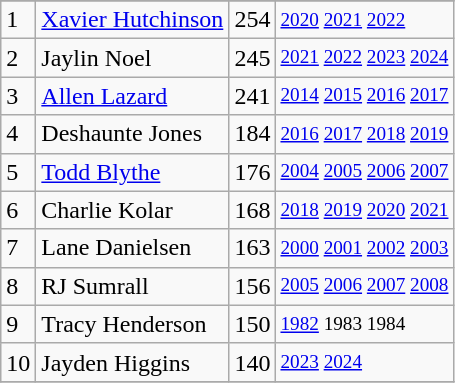<table class="wikitable">
<tr>
</tr>
<tr>
<td>1</td>
<td><a href='#'>Xavier Hutchinson</a></td>
<td>254</td>
<td style="font-size:80%;"><a href='#'>2020</a> <a href='#'>2021</a> <a href='#'>2022</a></td>
</tr>
<tr>
<td>2</td>
<td>Jaylin Noel</td>
<td>245</td>
<td style="font-size:80%;"><a href='#'>2021</a> <a href='#'>2022</a> <a href='#'>2023</a> <a href='#'>2024</a></td>
</tr>
<tr>
<td>3</td>
<td><a href='#'>Allen Lazard</a></td>
<td>241 </td>
<td style="font-size:80%;"><a href='#'>2014</a> <a href='#'>2015</a> <a href='#'>2016</a> <a href='#'>2017</a></td>
</tr>
<tr>
<td>4</td>
<td>Deshaunte Jones</td>
<td>184</td>
<td style="font-size:80%;"><a href='#'>2016</a> <a href='#'>2017</a> <a href='#'>2018</a> <a href='#'>2019</a></td>
</tr>
<tr>
<td>5</td>
<td><a href='#'>Todd Blythe</a></td>
<td>176</td>
<td style="font-size:80%;"><a href='#'>2004</a> <a href='#'>2005</a> <a href='#'>2006</a> <a href='#'>2007</a></td>
</tr>
<tr>
<td>6</td>
<td>Charlie Kolar</td>
<td>168</td>
<td style="font-size:80%;"><a href='#'>2018</a> <a href='#'>2019</a> <a href='#'>2020</a> <a href='#'>2021</a></td>
</tr>
<tr>
<td>7</td>
<td>Lane Danielsen</td>
<td>163</td>
<td style="font-size:80%;"><a href='#'>2000</a> <a href='#'>2001</a> <a href='#'>2002</a> <a href='#'>2003</a></td>
</tr>
<tr>
<td>8</td>
<td>RJ Sumrall</td>
<td>156</td>
<td style="font-size:80%;"><a href='#'>2005</a> <a href='#'>2006</a> <a href='#'>2007</a> <a href='#'>2008</a></td>
</tr>
<tr>
<td>9</td>
<td>Tracy Henderson</td>
<td>150</td>
<td style="font-size:80%;"><a href='#'>1982</a> 1983 1984</td>
</tr>
<tr>
<td>10</td>
<td>Jayden Higgins</td>
<td>140</td>
<td style="font-size:80%;"><a href='#'>2023</a> <a href='#'>2024</a></td>
</tr>
<tr>
</tr>
</table>
